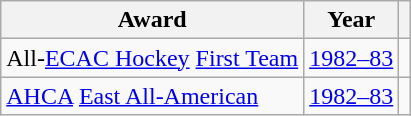<table class="wikitable">
<tr>
<th>Award</th>
<th>Year</th>
<th></th>
</tr>
<tr>
<td>All-<a href='#'>ECAC Hockey</a> <a href='#'>First Team</a></td>
<td><a href='#'>1982–83</a></td>
<td></td>
</tr>
<tr>
<td><a href='#'>AHCA</a> <a href='#'>East All-American</a></td>
<td><a href='#'>1982–83</a></td>
<td></td>
</tr>
</table>
